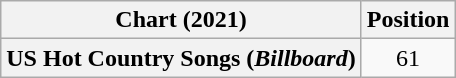<table class="wikitable plainrowheaders" style="text-align:center">
<tr>
<th>Chart (2021)</th>
<th>Position</th>
</tr>
<tr>
<th scope="row">US Hot Country Songs (<em>Billboard</em>)</th>
<td>61</td>
</tr>
</table>
